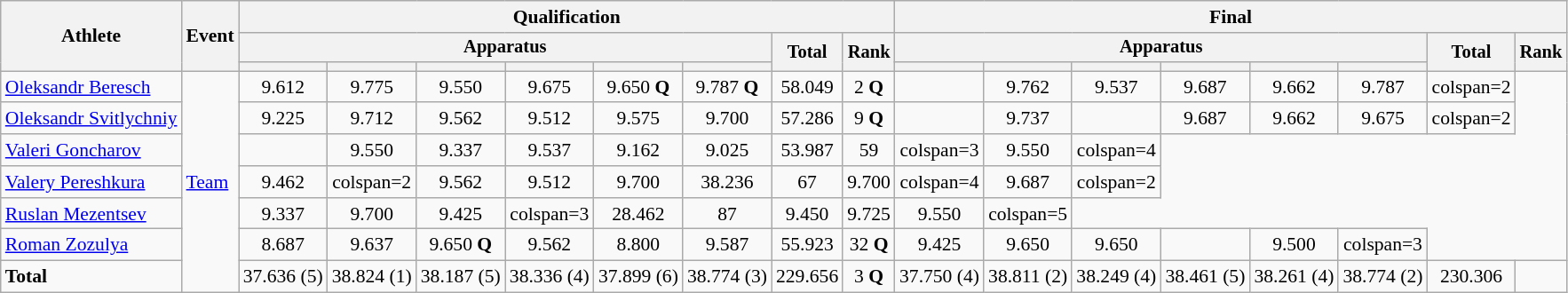<table class="wikitable" style="font-size:90%">
<tr>
<th rowspan=3>Athlete</th>
<th rowspan=3>Event</th>
<th colspan =8>Qualification</th>
<th colspan =8>Final</th>
</tr>
<tr style="font-size:95%">
<th colspan=6>Apparatus</th>
<th rowspan=2>Total</th>
<th rowspan=2>Rank</th>
<th colspan=6>Apparatus</th>
<th rowspan=2>Total</th>
<th rowspan=2>Rank</th>
</tr>
<tr style="font-size:95%">
<th></th>
<th></th>
<th></th>
<th></th>
<th></th>
<th></th>
<th></th>
<th></th>
<th></th>
<th></th>
<th></th>
<th></th>
</tr>
<tr align=center>
<td align=left><a href='#'>Oleksandr Beresch</a></td>
<td align=left rowspan=7><a href='#'>Team</a></td>
<td>9.612</td>
<td>9.775</td>
<td>9.550</td>
<td>9.675</td>
<td>9.650	<strong>Q</strong></td>
<td>9.787	<strong>Q</strong></td>
<td>58.049</td>
<td>2 <strong>Q</strong></td>
<td></td>
<td>9.762</td>
<td>9.537</td>
<td>9.687</td>
<td>9.662</td>
<td>9.787</td>
<td>colspan=2 </td>
</tr>
<tr align=center>
<td align=left><a href='#'>Oleksandr Svitlychniy</a></td>
<td>9.225</td>
<td>9.712</td>
<td>9.562</td>
<td>9.512</td>
<td>9.575</td>
<td>9.700</td>
<td>57.286</td>
<td>9 <strong>Q</strong></td>
<td></td>
<td>9.737</td>
<td></td>
<td>9.687</td>
<td>9.662</td>
<td>9.675</td>
<td>colspan=2 </td>
</tr>
<tr align=center>
<td align=left><a href='#'>Valeri Goncharov</a></td>
<td></td>
<td>9.550</td>
<td>9.337</td>
<td>9.537</td>
<td>9.162</td>
<td>9.025</td>
<td>53.987</td>
<td>59</td>
<td>colspan=3 </td>
<td>9.550</td>
<td>colspan=4 </td>
</tr>
<tr align=center>
<td align=left><a href='#'>Valery Pereshkura</a></td>
<td>9.462</td>
<td>colspan=2 </td>
<td>9.562</td>
<td>9.512</td>
<td>9.700</td>
<td>38.236</td>
<td>67</td>
<td>9.700</td>
<td>colspan=4 </td>
<td>9.687</td>
<td>colspan=2 </td>
</tr>
<tr align=center>
<td align=left><a href='#'>Ruslan Mezentsev</a></td>
<td>9.337</td>
<td>9.700</td>
<td>9.425</td>
<td>colspan=3 </td>
<td>28.462</td>
<td>87</td>
<td>9.450</td>
<td>9.725</td>
<td>9.550</td>
<td>colspan=5 </td>
</tr>
<tr align=center>
<td align=left><a href='#'>Roman Zozulya</a></td>
<td>8.687</td>
<td>9.637</td>
<td>9.650 <strong>Q</strong></td>
<td>9.562</td>
<td>8.800</td>
<td>9.587</td>
<td>55.923</td>
<td>32 <strong>Q</strong></td>
<td>9.425</td>
<td>9.650</td>
<td>9.650</td>
<td></td>
<td>9.500</td>
<td>colspan=3 </td>
</tr>
<tr align=center>
<td align=left><strong>Total</strong></td>
<td>37.636	(5)</td>
<td>38.824	(1)</td>
<td>38.187	(5)</td>
<td>38.336	(4)</td>
<td>37.899	(6)</td>
<td>38.774	(3)</td>
<td>229.656</td>
<td>3 <strong>Q</strong></td>
<td>37.750 (4)</td>
<td>38.811 (2)</td>
<td>38.249 (4)</td>
<td>38.461 (5)</td>
<td>38.261 (4)</td>
<td>38.774 (2)</td>
<td>230.306</td>
<td></td>
</tr>
</table>
